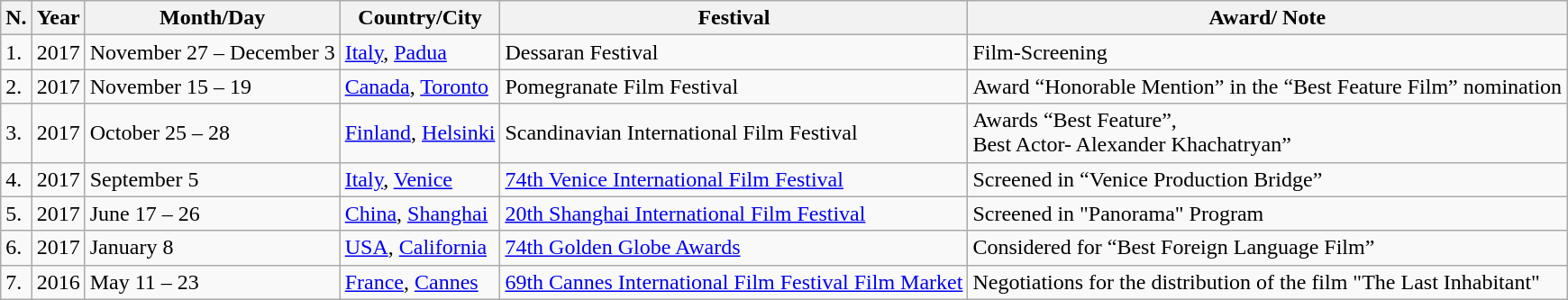<table class="wikitable">
<tr>
<th><strong>N.</strong></th>
<th><strong>Year</strong></th>
<th><strong>Month/Day</strong></th>
<th><strong>Country/City</strong></th>
<th><strong>Festival</strong></th>
<th><strong>Award/</strong> <strong>Note</strong></th>
</tr>
<tr>
<td>1.</td>
<td>2017</td>
<td>November 27 – December 3</td>
<td><a href='#'>Italy</a>, <a href='#'>Padua</a></td>
<td>Dessaran Festival</td>
<td>Film-Screening</td>
</tr>
<tr>
<td>2.</td>
<td>2017</td>
<td>November 15 – 19</td>
<td><a href='#'>Canada</a>,  <a href='#'>Toronto</a></td>
<td>Pomegranate Film Festival</td>
<td>Award “Honorable Mention” in the “Best Feature Film” nomination</td>
</tr>
<tr>
<td>3.</td>
<td>2017</td>
<td>October 25 – 28</td>
<td><a href='#'>Finland</a>, <a href='#'>Helsinki</a></td>
<td>Scandinavian International Film Festival</td>
<td>Awards “Best Feature”,<br>Best Actor- Alexander Khachatryan”</td>
</tr>
<tr>
<td>4.</td>
<td>2017</td>
<td>September 5</td>
<td><a href='#'>Italy</a>, <a href='#'>Venice</a></td>
<td><a href='#'>74th Venice International Film Festival</a></td>
<td>Screened in “Venice  Production Bridge”</td>
</tr>
<tr>
<td>5.</td>
<td>2017</td>
<td>June 17 – 26</td>
<td><a href='#'>China</a>, <a href='#'>Shanghai</a></td>
<td><a href='#'>20th Shanghai International Film Festival</a></td>
<td>Screened in "Panorama" Program</td>
</tr>
<tr>
<td>6.</td>
<td>2017</td>
<td>January 8</td>
<td><a href='#'>USA</a>, <a href='#'>California</a></td>
<td><a href='#'>74th Golden Globe Awards</a></td>
<td>Considered for “Best Foreign Language Film”</td>
</tr>
<tr>
<td>7.</td>
<td>2016</td>
<td>May 11 – 23</td>
<td><a href='#'>France</a>, <a href='#'>Cannes</a></td>
<td><a href='#'>69th Cannes International Film Festival   Film Market</a></td>
<td>Negotiations for the distribution of the film "The  Last Inhabitant"</td>
</tr>
</table>
